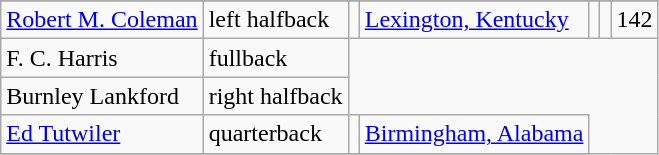<table class="wikitable">
<tr>
</tr>
<tr>
<td><a href='#'>Robert M. Coleman</a></td>
<td>left halfback</td>
<td></td>
<td><a href='#'>Lexington, Kentucky</a></td>
<td></td>
<td></td>
<td>142</td>
</tr>
<tr>
<td>F. C. Harris</td>
<td>fullback</td>
</tr>
<tr>
<td>Burnley Lankford</td>
<td>right halfback</td>
</tr>
<tr>
<td><a href='#'>Ed Tutwiler</a></td>
<td>quarterback</td>
<td></td>
<td><a href='#'>Birmingham, Alabama</a></td>
</tr>
<tr>
</tr>
</table>
